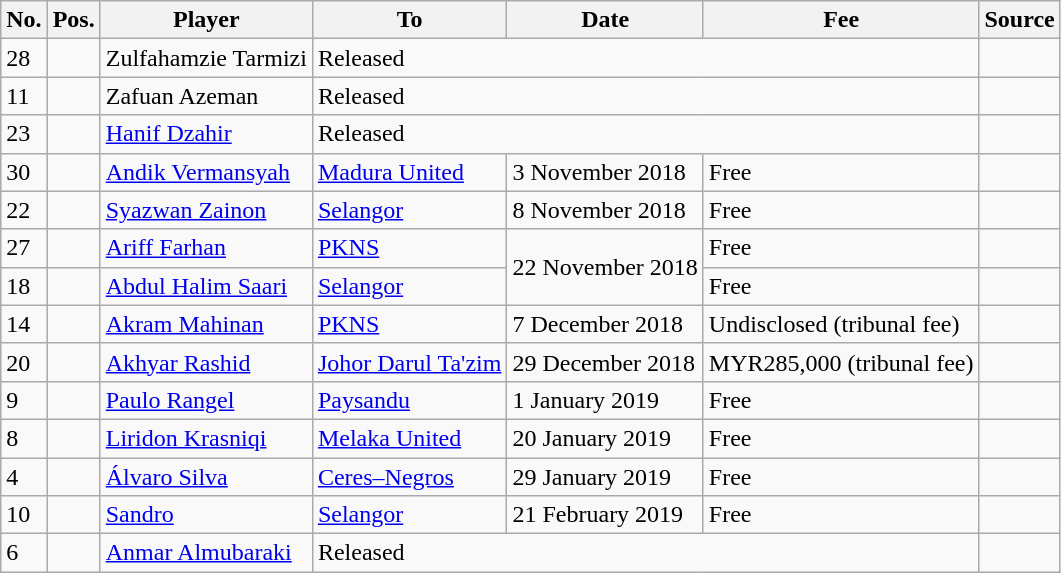<table class="wikitable">
<tr>
<th>No.</th>
<th>Pos.</th>
<th>Player</th>
<th>To</th>
<th>Date</th>
<th>Fee</th>
<th>Source</th>
</tr>
<tr>
<td>28</td>
<td></td>
<td align=left> Zulfahamzie Tarmizi</td>
<td colspan=3>Released</td>
<td></td>
</tr>
<tr>
<td>11</td>
<td></td>
<td align=left> Zafuan Azeman</td>
<td colspan=3>Released</td>
<td></td>
</tr>
<tr>
<td>23</td>
<td></td>
<td align=left> <a href='#'>Hanif Dzahir</a></td>
<td colspan=3>Released</td>
<td></td>
</tr>
<tr>
<td>30</td>
<td></td>
<td align=left> <a href='#'>Andik Vermansyah</a></td>
<td align=left> <a href='#'>Madura United</a></td>
<td>3 November 2018</td>
<td>Free</td>
<td></td>
</tr>
<tr>
<td>22</td>
<td></td>
<td align=left> <a href='#'>Syazwan Zainon</a></td>
<td align=left> <a href='#'>Selangor</a></td>
<td>8 November 2018</td>
<td>Free</td>
<td></td>
</tr>
<tr>
<td>27</td>
<td></td>
<td align=left> <a href='#'>Ariff Farhan</a></td>
<td align=left> <a href='#'>PKNS</a></td>
<td rowspan=2>22 November 2018</td>
<td>Free</td>
<td></td>
</tr>
<tr>
<td>18</td>
<td></td>
<td align=left> <a href='#'>Abdul Halim Saari</a></td>
<td align=left> <a href='#'>Selangor</a></td>
<td>Free</td>
<td></td>
</tr>
<tr>
<td>14</td>
<td></td>
<td align=left> <a href='#'>Akram Mahinan</a></td>
<td align=left> <a href='#'>PKNS</a></td>
<td>7 December 2018</td>
<td>Undisclosed (tribunal fee)</td>
<td></td>
</tr>
<tr>
<td>20</td>
<td></td>
<td align=left> <a href='#'>Akhyar Rashid</a></td>
<td align=left> <a href='#'>Johor Darul Ta'zim</a></td>
<td>29 December 2018</td>
<td>MYR285,000 (tribunal fee)</td>
<td></td>
</tr>
<tr>
<td>9</td>
<td></td>
<td align=left> <a href='#'>Paulo Rangel</a></td>
<td align=left> <a href='#'>Paysandu</a></td>
<td>1 January 2019</td>
<td>Free</td>
<td></td>
</tr>
<tr>
<td>8</td>
<td></td>
<td align=left> <a href='#'>Liridon Krasniqi</a></td>
<td align=left> <a href='#'>Melaka United</a></td>
<td>20 January 2019</td>
<td>Free</td>
<td></td>
</tr>
<tr>
<td>4</td>
<td></td>
<td align=left> <a href='#'>Álvaro Silva</a></td>
<td align=left> <a href='#'>Ceres–Negros</a></td>
<td>29 January 2019</td>
<td>Free</td>
<td></td>
</tr>
<tr>
<td>10</td>
<td></td>
<td align=left> <a href='#'>Sandro</a></td>
<td align=left> <a href='#'>Selangor</a></td>
<td>21 February 2019</td>
<td>Free</td>
<td></td>
</tr>
<tr>
<td>6</td>
<td></td>
<td align=left> <a href='#'>Anmar Almubaraki</a></td>
<td colspan=3>Released</td>
<td></td>
</tr>
</table>
